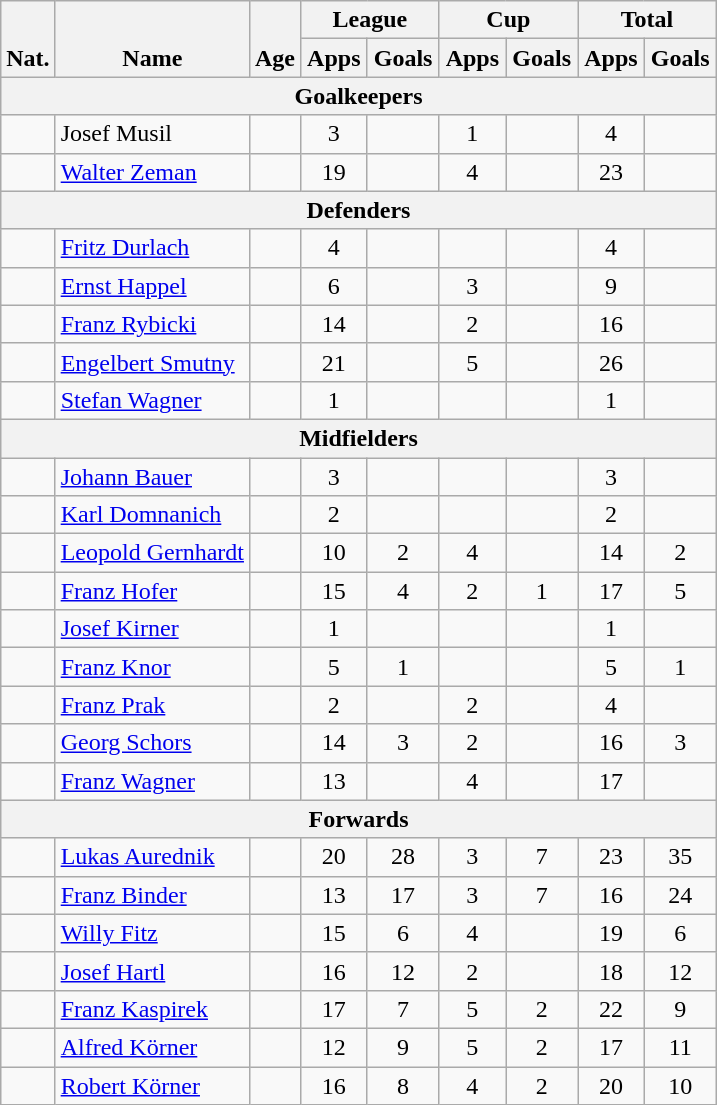<table class="wikitable" style="text-align:center">
<tr>
<th rowspan="2" valign="bottom">Nat.</th>
<th rowspan="2" valign="bottom">Name</th>
<th rowspan="2" valign="bottom">Age</th>
<th colspan="2" width="85">League</th>
<th colspan="2" width="85">Cup</th>
<th colspan="2" width="85">Total</th>
</tr>
<tr>
<th>Apps</th>
<th>Goals</th>
<th>Apps</th>
<th>Goals</th>
<th>Apps</th>
<th>Goals</th>
</tr>
<tr>
<th colspan=20>Goalkeepers</th>
</tr>
<tr>
<td></td>
<td align="left">Josef Musil</td>
<td></td>
<td>3</td>
<td></td>
<td>1</td>
<td></td>
<td>4</td>
<td></td>
</tr>
<tr>
<td></td>
<td align="left"><a href='#'>Walter Zeman</a></td>
<td></td>
<td>19</td>
<td></td>
<td>4</td>
<td></td>
<td>23</td>
<td></td>
</tr>
<tr>
<th colspan=20>Defenders</th>
</tr>
<tr>
<td></td>
<td align="left"><a href='#'>Fritz Durlach</a></td>
<td></td>
<td>4</td>
<td></td>
<td></td>
<td></td>
<td>4</td>
<td></td>
</tr>
<tr>
<td></td>
<td align="left"><a href='#'>Ernst Happel</a></td>
<td></td>
<td>6</td>
<td></td>
<td>3</td>
<td></td>
<td>9</td>
<td></td>
</tr>
<tr>
<td></td>
<td align="left"><a href='#'>Franz Rybicki</a></td>
<td></td>
<td>14</td>
<td></td>
<td>2</td>
<td></td>
<td>16</td>
<td></td>
</tr>
<tr>
<td></td>
<td align="left"><a href='#'>Engelbert Smutny</a></td>
<td></td>
<td>21</td>
<td></td>
<td>5</td>
<td></td>
<td>26</td>
<td></td>
</tr>
<tr>
<td></td>
<td align="left"><a href='#'>Stefan Wagner</a></td>
<td></td>
<td>1</td>
<td></td>
<td></td>
<td></td>
<td>1</td>
<td></td>
</tr>
<tr>
<th colspan=20>Midfielders</th>
</tr>
<tr>
<td></td>
<td align="left"><a href='#'>Johann Bauer</a></td>
<td></td>
<td>3</td>
<td></td>
<td></td>
<td></td>
<td>3</td>
<td></td>
</tr>
<tr>
<td></td>
<td align="left"><a href='#'>Karl Domnanich</a></td>
<td></td>
<td>2</td>
<td></td>
<td></td>
<td></td>
<td>2</td>
<td></td>
</tr>
<tr>
<td></td>
<td align="left"><a href='#'>Leopold Gernhardt</a></td>
<td></td>
<td>10</td>
<td>2</td>
<td>4</td>
<td></td>
<td>14</td>
<td>2</td>
</tr>
<tr>
<td></td>
<td align="left"><a href='#'>Franz Hofer</a></td>
<td></td>
<td>15</td>
<td>4</td>
<td>2</td>
<td>1</td>
<td>17</td>
<td>5</td>
</tr>
<tr>
<td></td>
<td align="left"><a href='#'>Josef Kirner</a></td>
<td></td>
<td>1</td>
<td></td>
<td></td>
<td></td>
<td>1</td>
<td></td>
</tr>
<tr>
<td></td>
<td align="left"><a href='#'>Franz Knor</a></td>
<td></td>
<td>5</td>
<td>1</td>
<td></td>
<td></td>
<td>5</td>
<td>1</td>
</tr>
<tr>
<td></td>
<td align="left"><a href='#'>Franz Prak</a></td>
<td></td>
<td>2</td>
<td></td>
<td>2</td>
<td></td>
<td>4</td>
<td></td>
</tr>
<tr>
<td></td>
<td align="left"><a href='#'>Georg Schors</a></td>
<td></td>
<td>14</td>
<td>3</td>
<td>2</td>
<td></td>
<td>16</td>
<td>3</td>
</tr>
<tr>
<td></td>
<td align="left"><a href='#'>Franz Wagner</a></td>
<td></td>
<td>13</td>
<td></td>
<td>4</td>
<td></td>
<td>17</td>
<td></td>
</tr>
<tr>
<th colspan=20>Forwards</th>
</tr>
<tr>
<td></td>
<td align="left"><a href='#'>Lukas Aurednik</a></td>
<td></td>
<td>20</td>
<td>28</td>
<td>3</td>
<td>7</td>
<td>23</td>
<td>35</td>
</tr>
<tr>
<td></td>
<td align="left"><a href='#'>Franz Binder</a></td>
<td></td>
<td>13</td>
<td>17</td>
<td>3</td>
<td>7</td>
<td>16</td>
<td>24</td>
</tr>
<tr>
<td></td>
<td align="left"><a href='#'>Willy Fitz</a></td>
<td></td>
<td>15</td>
<td>6</td>
<td>4</td>
<td></td>
<td>19</td>
<td>6</td>
</tr>
<tr>
<td></td>
<td align="left"><a href='#'>Josef Hartl</a></td>
<td></td>
<td>16</td>
<td>12</td>
<td>2</td>
<td></td>
<td>18</td>
<td>12</td>
</tr>
<tr>
<td></td>
<td align="left"><a href='#'>Franz Kaspirek</a></td>
<td></td>
<td>17</td>
<td>7</td>
<td>5</td>
<td>2</td>
<td>22</td>
<td>9</td>
</tr>
<tr>
<td></td>
<td align="left"><a href='#'>Alfred Körner</a></td>
<td></td>
<td>12</td>
<td>9</td>
<td>5</td>
<td>2</td>
<td>17</td>
<td>11</td>
</tr>
<tr>
<td></td>
<td align="left"><a href='#'>Robert Körner</a></td>
<td></td>
<td>16</td>
<td>8</td>
<td>4</td>
<td>2</td>
<td>20</td>
<td>10</td>
</tr>
</table>
